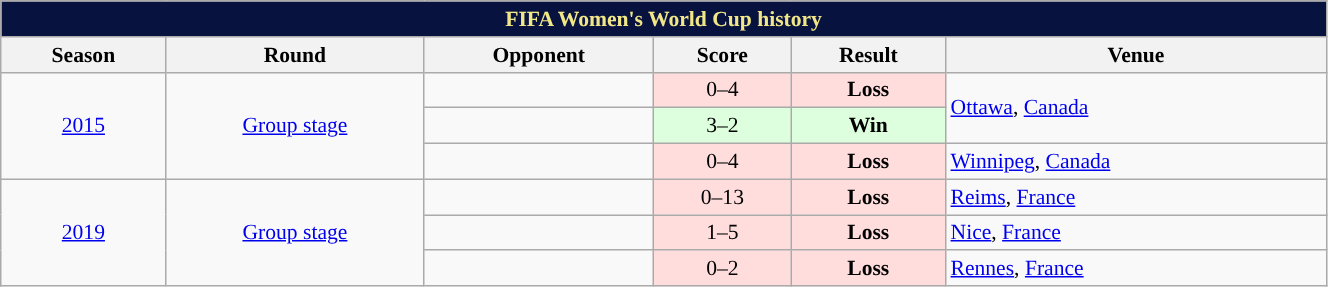<table class="wikitable collapsible collapsed" style="text-align:center; font-size:90%; width:70%;">
<tr>
<th colspan="6" style="background: #07123F; color: #F1E788;">FIFA Women's World Cup history</th>
</tr>
<tr>
<th>Season</th>
<th>Round</th>
<th>Opponent</th>
<th>Score</th>
<th>Result</th>
<th>Venue</th>
</tr>
<tr>
<td rowspan="3"><a href='#'>2015</a></td>
<td rowspan="3"><a href='#'>Group stage</a></td>
<td style="text-align:left"></td>
<td style="background:#fdd;">0–4</td>
<td style="background:#fdd"><strong>Loss</strong></td>
<td style="text-align: left;" rowspan="2"> <a href='#'>Ottawa</a>, <a href='#'>Canada</a></td>
</tr>
<tr>
<td style="text-align:left"></td>
<td style="background:#dfd;">3–2</td>
<td style="background:#dfd"><strong>Win</strong></td>
</tr>
<tr>
<td style="text-align:left"></td>
<td style="background:#fdd;">0–4</td>
<td style="background:#fdd"><strong>Loss</strong></td>
<td style="text-align: left;" rowspan="1"> <a href='#'>Winnipeg</a>, <a href='#'>Canada</a></td>
</tr>
<tr>
<td rowspan="3"><a href='#'>2019</a></td>
<td rowspan="3"><a href='#'>Group stage</a></td>
<td style="text-align:left"></td>
<td style="background:#fdd;">0–13</td>
<td style="background:#fdd"><strong>Loss</strong></td>
<td style="text-align: left;" rowspan="1"> <a href='#'>Reims</a>, <a href='#'>France</a></td>
</tr>
<tr>
<td style="text-align:left"></td>
<td style="background:#fdd;">1–5</td>
<td style="background:#fdd"><strong>Loss</strong></td>
<td style="text-align: left;" rowspan=1> <a href='#'>Nice</a>, <a href='#'>France</a></td>
</tr>
<tr>
<td style="text-align:left"></td>
<td style="background:#fdd;">0–2</td>
<td style="background:#fdd"><strong>Loss</strong></td>
<td style="text-align: left;" rowspan=1> <a href='#'>Rennes</a>, <a href='#'>France</a></td>
</tr>
</table>
